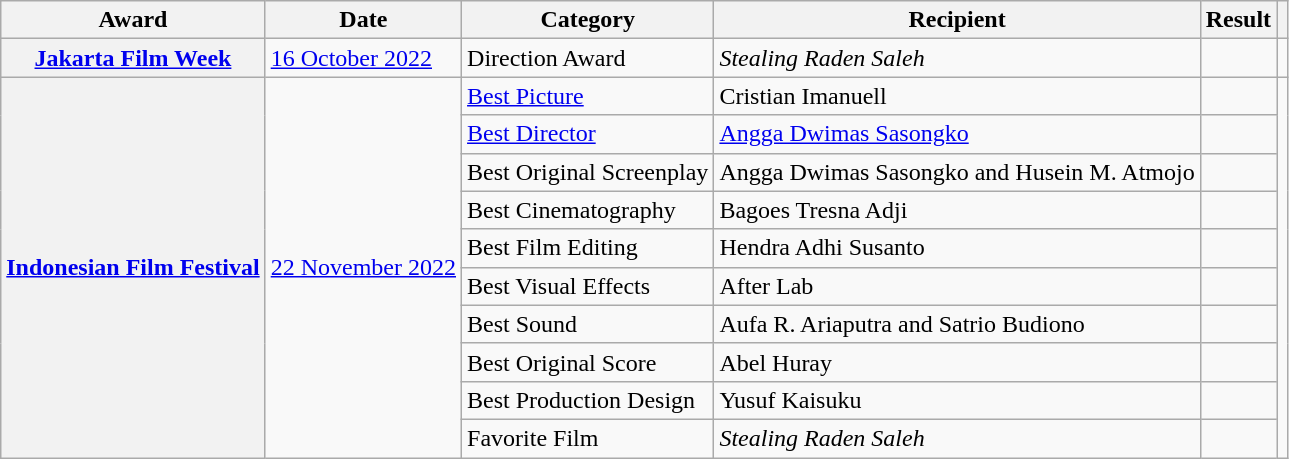<table class="wikitable sortable plainrowheaders">
<tr>
<th>Award</th>
<th>Date</th>
<th>Category</th>
<th>Recipient</th>
<th>Result</th>
<th></th>
</tr>
<tr>
<th scope="row"><a href='#'>Jakarta Film Week</a></th>
<td><a href='#'>16 October 2022</a></td>
<td>Direction Award</td>
<td><em>Stealing Raden Saleh</em></td>
<td></td>
<td align="center"></td>
</tr>
<tr>
<th scope="row" rowspan="10"><a href='#'>Indonesian Film Festival</a></th>
<td rowspan="10"><a href='#'>22 November 2022</a></td>
<td><a href='#'>Best Picture</a></td>
<td>Cristian Imanuell</td>
<td></td>
<td align="center" rowspan="10"></td>
</tr>
<tr>
<td><a href='#'>Best Director</a></td>
<td><a href='#'>Angga Dwimas Sasongko</a></td>
<td></td>
</tr>
<tr>
<td>Best Original Screenplay</td>
<td>Angga Dwimas Sasongko and Husein M. Atmojo</td>
<td></td>
</tr>
<tr>
<td>Best Cinematography</td>
<td>Bagoes Tresna Adji</td>
<td></td>
</tr>
<tr>
<td>Best Film Editing</td>
<td>Hendra Adhi Susanto</td>
<td></td>
</tr>
<tr>
<td>Best Visual Effects</td>
<td>After Lab</td>
<td></td>
</tr>
<tr>
<td>Best Sound</td>
<td>Aufa R. Ariaputra and Satrio Budiono</td>
<td></td>
</tr>
<tr>
<td>Best Original Score</td>
<td>Abel Huray</td>
<td></td>
</tr>
<tr>
<td>Best Production Design</td>
<td>Yusuf Kaisuku</td>
<td></td>
</tr>
<tr>
<td>Favorite Film</td>
<td><em>Stealing Raden Saleh</em></td>
<td></td>
</tr>
</table>
